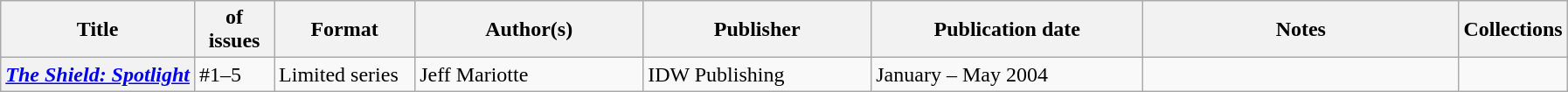<table class="wikitable">
<tr>
<th>Title</th>
<th style="width:40pt"> of issues</th>
<th style="width:75pt">Format</th>
<th style="width:125pt">Author(s)</th>
<th style="width:125pt">Publisher</th>
<th style="width:150pt">Publication date</th>
<th style="width:175pt">Notes</th>
<th>Collections</th>
</tr>
<tr>
<th><em><a href='#'>The Shield: Spotlight</a></em></th>
<td>#1–5</td>
<td>Limited series</td>
<td>Jeff Mariotte</td>
<td>IDW Publishing</td>
<td>January – May 2004</td>
<td></td>
<td></td>
</tr>
</table>
